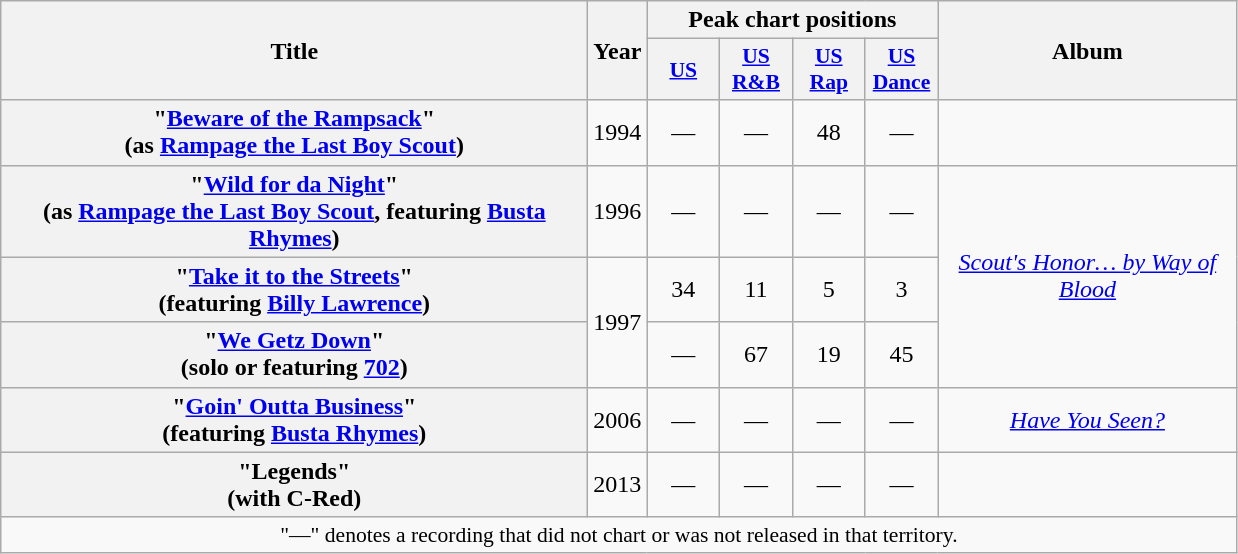<table class="wikitable plainrowheaders" style="text-align:center;">
<tr>
<th scope="col" rowspan="2" style="width:24em;">Title</th>
<th scope="col" rowspan="2">Year</th>
<th scope="col" colspan="4">Peak chart positions</th>
<th scope="col" rowspan="2" style="width:12em;">Album</th>
</tr>
<tr>
<th scope="col" style="width:2.9em;font-size:90%;"><a href='#'>US</a><br></th>
<th scope="col" style="width:2.9em;font-size:90%;"><a href='#'>US<br>R&B</a><br></th>
<th scope="col" style="width:2.9em;font-size:90%;"><a href='#'>US<br>Rap</a><br></th>
<th scope="col" style="width:2.9em;font-size:90%;"><a href='#'>US<br>Dance</a><br></th>
</tr>
<tr>
<th scope="row">"<a href='#'>Beware of the Rampsack</a>"<br><span>(as <a href='#'>Rampage the Last Boy Scout</a>)</span></th>
<td>1994</td>
<td>—</td>
<td>—</td>
<td>48</td>
<td>—</td>
<td></td>
</tr>
<tr>
<th scope="row">"<a href='#'>Wild for da Night</a>"<br><span>(as <a href='#'>Rampage the Last Boy Scout</a>, featuring <a href='#'>Busta Rhymes</a>)</span></th>
<td>1996</td>
<td>—</td>
<td>—</td>
<td>—</td>
<td>—</td>
<td rowspan="3"><em><a href='#'>Scout's Honor… by Way of Blood</a></em></td>
</tr>
<tr>
<th scope="row">"<a href='#'>Take it to the Streets</a>"<br><span>(featuring <a href='#'>Billy Lawrence</a>)</span></th>
<td rowspan="2">1997</td>
<td>34</td>
<td>11</td>
<td>5</td>
<td>3</td>
</tr>
<tr>
<th scope="row">"<a href='#'>We Getz Down</a>"<br><span>(solo or featuring <a href='#'>702</a>)</span></th>
<td>—</td>
<td>67</td>
<td>19</td>
<td>45</td>
</tr>
<tr>
<th scope="row">"<a href='#'>Goin' Outta Business</a>"<br><span>(featuring <a href='#'>Busta Rhymes</a>)</span></th>
<td>2006</td>
<td>—</td>
<td>—</td>
<td>—</td>
<td>—</td>
<td><em><a href='#'>Have You Seen?</a></em></td>
</tr>
<tr>
<th scope="row">"Legends"<br><span>(with C-Red)</span></th>
<td>2013</td>
<td>—</td>
<td>—</td>
<td>—</td>
<td>—</td>
<td></td>
</tr>
<tr>
<td colspan="7" style="font-size:90%">"—" denotes a recording that did not chart or was not released in that territory.</td>
</tr>
</table>
